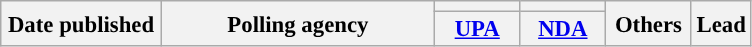<table class="wikitable sortable" style="text-align:center;font-size:95%;line-height:16px">
<tr>
<th rowspan="2" width="100px">Date published</th>
<th rowspan="2" width="175px">Polling agency</th>
<th style="background:"></th>
<th style="background:"></th>
<th rowspan="2" width="50px" class="unsortable">Others</th>
<th rowspan="2">Lead</th>
</tr>
<tr>
<th width="50px" class="unsortable"><a href='#'>UPA</a></th>
<th width="50px" class="unsortable"><a href='#'>NDA</a></th>
</tr>
</table>
